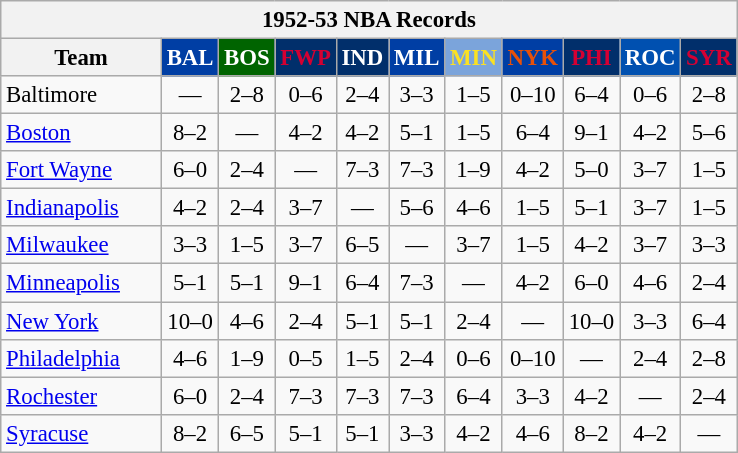<table class="wikitable" style="font-size:95%; text-align:center;">
<tr>
<th colspan=11>1952-53 NBA Records</th>
</tr>
<tr>
<th width=100>Team</th>
<th style="background:#003EA4;color:#FFFFFF;width=35">BAL</th>
<th style="background:#006400;color:#FFFFFF;width=35">BOS</th>
<th style="background:#012F6B;color:#D40032;width=35">FWP</th>
<th style="background:#012F6B;color:#FFFFFF;width=35">IND</th>
<th style="background:#003EA4;color:#FFFFFF;width=35">MIL</th>
<th style="background:#7BA4DB;color:#FBE122;width=35">MIN</th>
<th style="background:#003EA4;color:#E85109;width=35">NYK</th>
<th style="background:#012F6B;color:#D50033;width=35">PHI</th>
<th style="background:#0050B0;color:#FFFFFF;width=35">ROC</th>
<th style="background:#012F6B;color:#D50033;width=35">SYR</th>
</tr>
<tr>
<td style="text-align:left;">Baltimore</td>
<td>—</td>
<td>2–8</td>
<td>0–6</td>
<td>2–4</td>
<td>3–3</td>
<td>1–5</td>
<td>0–10</td>
<td>6–4</td>
<td>0–6</td>
<td>2–8</td>
</tr>
<tr>
<td style="text-align:left;"><a href='#'>Boston</a></td>
<td>8–2</td>
<td>—</td>
<td>4–2</td>
<td>4–2</td>
<td>5–1</td>
<td>1–5</td>
<td>6–4</td>
<td>9–1</td>
<td>4–2</td>
<td>5–6</td>
</tr>
<tr>
<td style="text-align:left;"><a href='#'>Fort Wayne</a></td>
<td>6–0</td>
<td>2–4</td>
<td>—</td>
<td>7–3</td>
<td>7–3</td>
<td>1–9</td>
<td>4–2</td>
<td>5–0</td>
<td>3–7</td>
<td>1–5</td>
</tr>
<tr>
<td style="text-align:left;"><a href='#'>Indianapolis</a></td>
<td>4–2</td>
<td>2–4</td>
<td>3–7</td>
<td>—</td>
<td>5–6</td>
<td>4–6</td>
<td>1–5</td>
<td>5–1</td>
<td>3–7</td>
<td>1–5</td>
</tr>
<tr>
<td style="text-align:left;"><a href='#'>Milwaukee</a></td>
<td>3–3</td>
<td>1–5</td>
<td>3–7</td>
<td>6–5</td>
<td>—</td>
<td>3–7</td>
<td>1–5</td>
<td>4–2</td>
<td>3–7</td>
<td>3–3</td>
</tr>
<tr>
<td style="text-align:left;"><a href='#'>Minneapolis</a></td>
<td>5–1</td>
<td>5–1</td>
<td>9–1</td>
<td>6–4</td>
<td>7–3</td>
<td>—</td>
<td>4–2</td>
<td>6–0</td>
<td>4–6</td>
<td>2–4</td>
</tr>
<tr>
<td style="text-align:left;"><a href='#'>New York</a></td>
<td>10–0</td>
<td>4–6</td>
<td>2–4</td>
<td>5–1</td>
<td>5–1</td>
<td>2–4</td>
<td>—</td>
<td>10–0</td>
<td>3–3</td>
<td>6–4</td>
</tr>
<tr>
<td style="text-align:left;"><a href='#'>Philadelphia</a></td>
<td>4–6</td>
<td>1–9</td>
<td>0–5</td>
<td>1–5</td>
<td>2–4</td>
<td>0–6</td>
<td>0–10</td>
<td>—</td>
<td>2–4</td>
<td>2–8</td>
</tr>
<tr>
<td style="text-align:left;"><a href='#'>Rochester</a></td>
<td>6–0</td>
<td>2–4</td>
<td>7–3</td>
<td>7–3</td>
<td>7–3</td>
<td>6–4</td>
<td>3–3</td>
<td>4–2</td>
<td>—</td>
<td>2–4</td>
</tr>
<tr>
<td style="text-align:left;"><a href='#'>Syracuse</a></td>
<td>8–2</td>
<td>6–5</td>
<td>5–1</td>
<td>5–1</td>
<td>3–3</td>
<td>4–2</td>
<td>4–6</td>
<td>8–2</td>
<td>4–2</td>
<td>—</td>
</tr>
</table>
